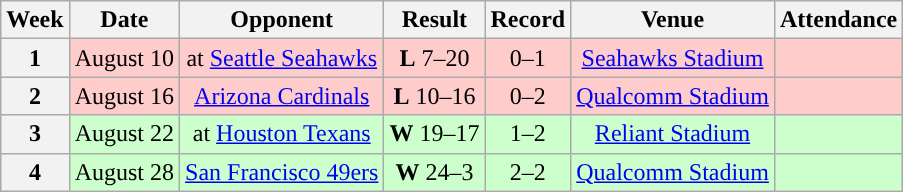<table class="wikitable" style="text-align:center">
<tr>
<th>Week</th>
<th>Date</th>
<th>Opponent</th>
<th>Result</th>
<th>Record</th>
<th>Venue</th>
<th>Attendance</th>
</tr>
<tr style="background: #fcc;">
<th>1</th>
<td>August 10</td>
<td>at <a href='#'>Seattle Seahawks</a></td>
<td><strong>L</strong> 7–20</td>
<td>0–1</td>
<td><a href='#'>Seahawks Stadium</a></td>
<td></td>
</tr>
<tr style="background: #fcc;">
<th>2</th>
<td>August 16</td>
<td><a href='#'>Arizona Cardinals</a></td>
<td><strong>L</strong> 10–16</td>
<td>0–2</td>
<td><a href='#'>Qualcomm Stadium</a></td>
<td></td>
</tr>
<tr style="background: #cfc;">
<th>3</th>
<td>August 22</td>
<td>at <a href='#'>Houston Texans</a></td>
<td><strong>W</strong> 19–17</td>
<td>1–2</td>
<td><a href='#'>Reliant Stadium</a></td>
<td></td>
</tr>
<tr style="background: #cfc;">
<th>4</th>
<td>August 28</td>
<td><a href='#'>San Francisco 49ers</a></td>
<td><strong>W</strong> 24–3</td>
<td>2–2</td>
<td><a href='#'>Qualcomm Stadium</a></td>
<td></td>
</tr>
</table>
